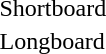<table>
<tr>
<td rowspan=2>Shortboard</td>
<td rowspan=2></td>
<td rowspan=2></td>
<td></td>
</tr>
<tr>
<td></td>
</tr>
<tr>
<td rowspan=2>Longboard</td>
<td rowspan=2></td>
<td rowspan=2></td>
<td></td>
</tr>
<tr>
<td></td>
</tr>
</table>
